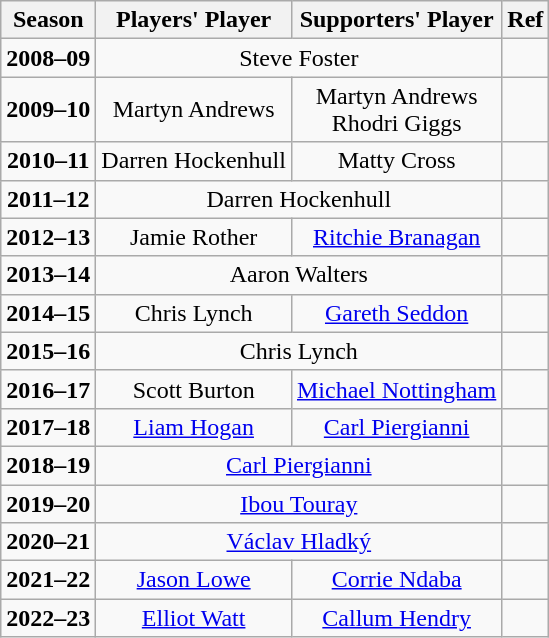<table class="wikitable" style="text-align:center">
<tr>
<th><strong>Season</strong></th>
<th>Players' Player</th>
<th>Supporters' Player</th>
<th>Ref</th>
</tr>
<tr>
<td><strong>2008–09</strong></td>
<td colspan="2"> Steve Foster</td>
<td></td>
</tr>
<tr>
<td><strong>2009–10</strong></td>
<td> Martyn Andrews</td>
<td> Martyn Andrews<br> Rhodri Giggs</td>
<td></td>
</tr>
<tr>
<td><strong>2010–11</strong></td>
<td> Darren Hockenhull</td>
<td> Matty Cross</td>
<td></td>
</tr>
<tr>
<td><strong>2011–12</strong></td>
<td colspan="2"> Darren Hockenhull</td>
<td></td>
</tr>
<tr>
<td><strong>2012–13</strong></td>
<td> Jamie Rother</td>
<td> <a href='#'>Ritchie Branagan</a></td>
<td></td>
</tr>
<tr>
<td><strong>2013–14</strong></td>
<td colspan="2"> Aaron Walters</td>
<td></td>
</tr>
<tr>
<td><strong>2014–15</strong></td>
<td> Chris Lynch</td>
<td> <a href='#'>Gareth Seddon</a></td>
<td></td>
</tr>
<tr>
<td><strong>2015–16</strong></td>
<td colspan="2"> Chris Lynch</td>
<td></td>
</tr>
<tr>
<td><strong>2016–17</strong></td>
<td> Scott Burton</td>
<td> <a href='#'>Michael Nottingham</a></td>
<td></td>
</tr>
<tr>
<td><strong>2017–18</strong></td>
<td> <a href='#'>Liam Hogan</a></td>
<td> <a href='#'>Carl Piergianni</a></td>
<td></td>
</tr>
<tr>
<td><strong>2018–19</strong></td>
<td colspan="2"> <a href='#'>Carl Piergianni</a></td>
<td></td>
</tr>
<tr>
<td><strong>2019–20</strong></td>
<td colspan="2"> <a href='#'>Ibou Touray</a></td>
<td></td>
</tr>
<tr>
<td><strong>2020–21</strong></td>
<td colspan="2"> <a href='#'>Václav Hladký</a></td>
<td></td>
</tr>
<tr>
<td><strong>2021–22</strong></td>
<td> <a href='#'>Jason Lowe</a></td>
<td> <a href='#'>Corrie Ndaba</a></td>
<td></td>
</tr>
<tr>
<td><strong>2022–23</strong></td>
<td> <a href='#'>Elliot Watt</a></td>
<td> <a href='#'>Callum Hendry</a></td>
<td></td>
</tr>
</table>
